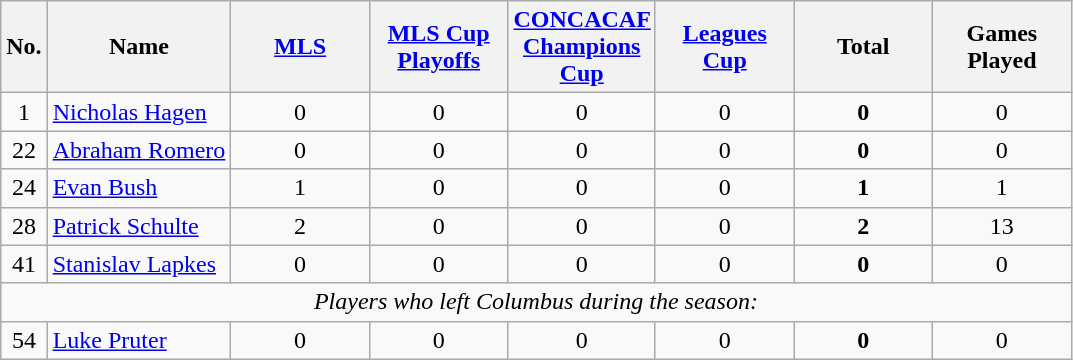<table class="wikitable sortable" style="text-align: center;">
<tr>
<th rowspan=1>No.</th>
<th rowspan=1>Name</th>
<th style="width:85px;"><a href='#'>MLS</a></th>
<th style="width:85px;"><a href='#'>MLS Cup Playoffs</a></th>
<th style="width:85px;"><a href='#'>CONCACAF Champions Cup</a></th>
<th style="width:85px;"><a href='#'>Leagues Cup</a></th>
<th style="width:85px;"><strong>Total</strong></th>
<th style="width:85px;"><strong>Games Played</strong></th>
</tr>
<tr>
<td>1</td>
<td align=left> <a href='#'>Nicholas Hagen</a></td>
<td>0</td>
<td>0</td>
<td>0</td>
<td>0</td>
<td><strong>0</strong></td>
<td>0</td>
</tr>
<tr>
<td>22</td>
<td align=left> <a href='#'>Abraham Romero</a></td>
<td>0</td>
<td>0</td>
<td>0</td>
<td>0</td>
<td><strong>0</strong></td>
<td>0</td>
</tr>
<tr>
<td>24</td>
<td align=left> <a href='#'>Evan Bush</a></td>
<td>1</td>
<td>0</td>
<td>0</td>
<td>0</td>
<td><strong>1</strong></td>
<td>1</td>
</tr>
<tr>
<td>28</td>
<td align=left> <a href='#'>Patrick Schulte</a></td>
<td>2</td>
<td>0</td>
<td>0</td>
<td>0</td>
<td><strong>2</strong></td>
<td>13</td>
</tr>
<tr>
<td>41</td>
<td align=left> <a href='#'>Stanislav Lapkes</a></td>
<td>0</td>
<td>0</td>
<td>0</td>
<td>0</td>
<td><strong>0</strong></td>
<td>0</td>
</tr>
<tr>
<td colspan=9 align=center><em>Players who left Columbus during the season:</em></td>
</tr>
<tr>
<td>54</td>
<td align=left> <a href='#'>Luke Pruter</a></td>
<td>0</td>
<td>0</td>
<td>0</td>
<td>0</td>
<td><strong>0</strong></td>
<td>0</td>
</tr>
</table>
